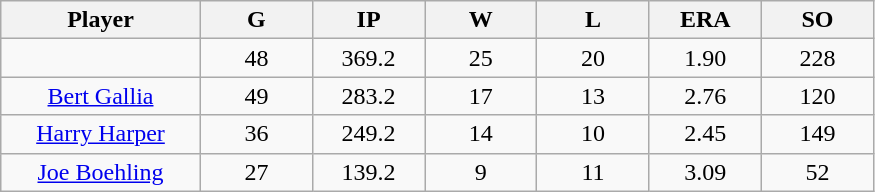<table class="wikitable sortable">
<tr>
<th bgcolor="#DDDDFF" width="16%">Player</th>
<th bgcolor="#DDDDFF" width="9%">G</th>
<th bgcolor="#DDDDFF" width="9%">IP</th>
<th bgcolor="#DDDDFF" width="9%">W</th>
<th bgcolor="#DDDDFF" width="9%">L</th>
<th bgcolor="#DDDDFF" width="9%">ERA</th>
<th bgcolor="#DDDDFF" width="9%">SO</th>
</tr>
<tr align="center">
<td></td>
<td>48</td>
<td>369.2</td>
<td>25</td>
<td>20</td>
<td>1.90</td>
<td>228</td>
</tr>
<tr align="center">
<td><a href='#'>Bert Gallia</a></td>
<td>49</td>
<td>283.2</td>
<td>17</td>
<td>13</td>
<td>2.76</td>
<td>120</td>
</tr>
<tr align=center>
<td><a href='#'>Harry Harper</a></td>
<td>36</td>
<td>249.2</td>
<td>14</td>
<td>10</td>
<td>2.45</td>
<td>149</td>
</tr>
<tr align=center>
<td><a href='#'>Joe Boehling</a></td>
<td>27</td>
<td>139.2</td>
<td>9</td>
<td>11</td>
<td>3.09</td>
<td>52</td>
</tr>
</table>
